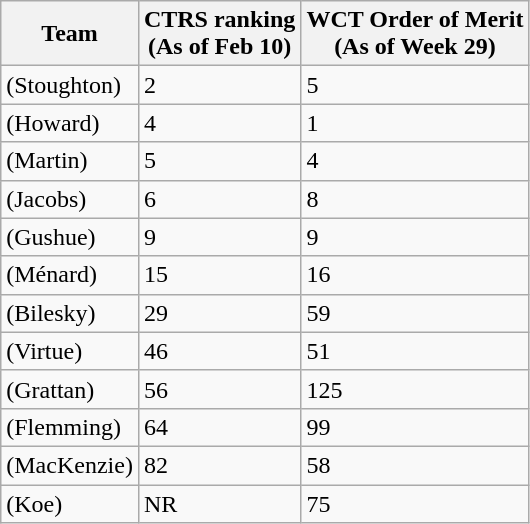<table class="wikitable">
<tr>
<th>Team</th>
<th>CTRS ranking <br> (As of Feb 10)</th>
<th>WCT Order of Merit <br> (As of Week 29)</th>
</tr>
<tr>
<td> (Stoughton)</td>
<td>2</td>
<td>5</td>
</tr>
<tr>
<td> (Howard)</td>
<td>4</td>
<td>1</td>
</tr>
<tr>
<td> (Martin)</td>
<td>5</td>
<td>4</td>
</tr>
<tr>
<td> (Jacobs)</td>
<td>6</td>
<td>8</td>
</tr>
<tr>
<td> (Gushue)</td>
<td>9</td>
<td>9</td>
</tr>
<tr>
<td> (Ménard)</td>
<td>15</td>
<td>16</td>
</tr>
<tr>
<td> (Bilesky)</td>
<td>29</td>
<td>59</td>
</tr>
<tr>
<td> (Virtue)</td>
<td>46</td>
<td>51</td>
</tr>
<tr>
<td> (Grattan)</td>
<td>56</td>
<td>125</td>
</tr>
<tr>
<td> (Flemming)</td>
<td>64</td>
<td>99</td>
</tr>
<tr>
<td> (MacKenzie)</td>
<td>82</td>
<td>58</td>
</tr>
<tr>
<td> (Koe)</td>
<td>NR</td>
<td>75</td>
</tr>
</table>
